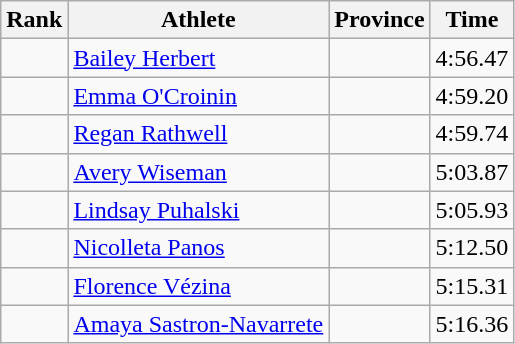<table class="wikitable sortable" style="text-align:center">
<tr>
<th>Rank</th>
<th>Athlete</th>
<th>Province</th>
<th>Time</th>
</tr>
<tr>
<td></td>
<td align=left><a href='#'>Bailey Herbert</a></td>
<td style="text-align:left;"></td>
<td>4:56.47</td>
</tr>
<tr>
<td></td>
<td align=left><a href='#'>Emma O'Croinin</a></td>
<td style="text-align:left;"></td>
<td>4:59.20</td>
</tr>
<tr>
<td></td>
<td align=left><a href='#'>Regan Rathwell</a></td>
<td style="text-align:left;"></td>
<td>4:59.74</td>
</tr>
<tr>
<td></td>
<td align=left><a href='#'>Avery Wiseman</a></td>
<td style="text-align:left;"></td>
<td>5:03.87</td>
</tr>
<tr>
<td></td>
<td align=left><a href='#'>Lindsay Puhalski</a></td>
<td style="text-align:left;"></td>
<td>5:05.93</td>
</tr>
<tr>
<td></td>
<td align=left><a href='#'>Nicolleta Panos</a></td>
<td style="text-align:left;"></td>
<td>5:12.50</td>
</tr>
<tr>
<td></td>
<td align=left><a href='#'>Florence Vézina</a></td>
<td style="text-align:left;"></td>
<td>5:15.31</td>
</tr>
<tr>
<td></td>
<td align=left><a href='#'>Amaya Sastron-Navarrete</a></td>
<td style="text-align:left;"></td>
<td>5:16.36</td>
</tr>
</table>
